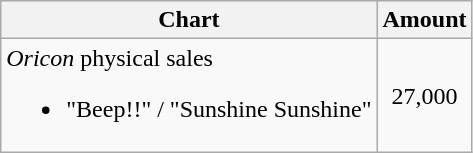<table class="wikitable">
<tr>
<th>Chart</th>
<th>Amount</th>
</tr>
<tr>
<td><em>Oricon</em> physical sales<br><ul><li>"Beep!!" / "Sunshine Sunshine"</li></ul></td>
<td align="center">27,000</td>
</tr>
</table>
